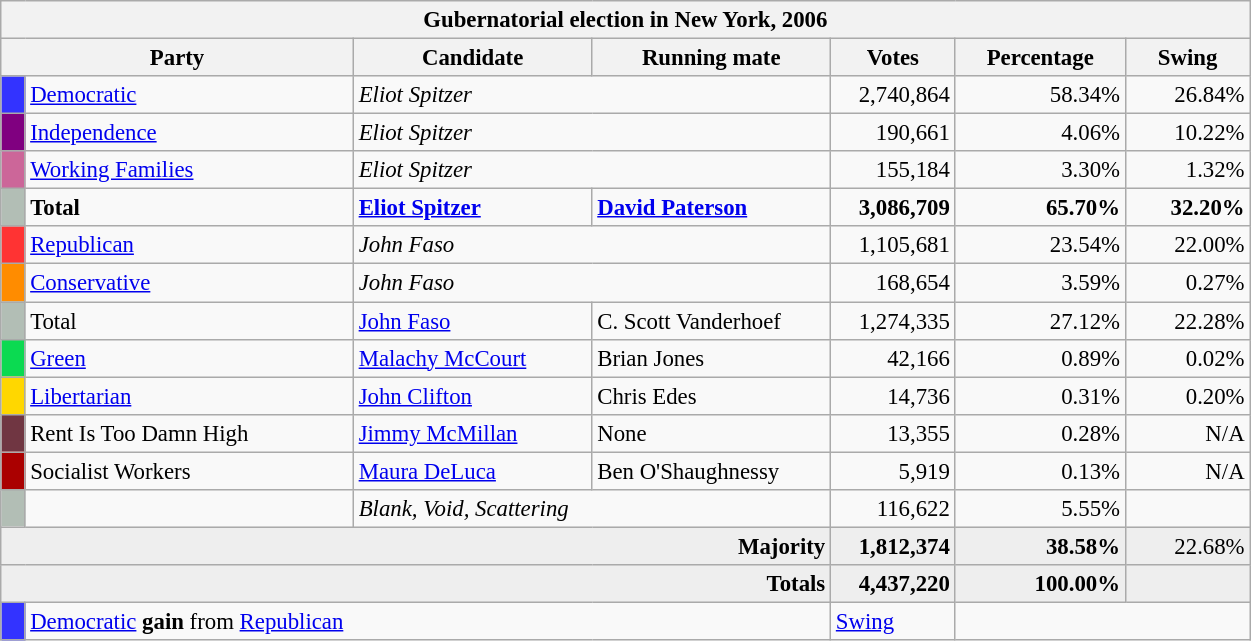<table class="wikitable" style="font-size:95%;">
<tr>
<th colspan="7">Gubernatorial election in New York, 2006 </th>
</tr>
<tr>
<th colspan="2" style="width: 15em">Party</th>
<th style="width: 10em">Candidate</th>
<th style="width: 10em">Running mate</th>
<th style="width: 5em">Votes</th>
<th style="width: 7em">Percentage</th>
<th style="width: 5em">Swing</th>
</tr>
<tr>
<th style="background:#33f; width:3px;"></th>
<td style="width: 130px"><a href='#'>Democratic</a></td>
<td colspan="2"><em>Eliot Spitzer</em></td>
<td style="text-align:right;">2,740,864</td>
<td style="text-align:right;">58.34%</td>
<td style="text-align:right;"> 26.84%</td>
</tr>
<tr>
<th style="background:purple; width:3px;"></th>
<td style="width: 130px"><a href='#'>Independence</a></td>
<td colspan="2"><em>Eliot Spitzer</em></td>
<td style="text-align:right;">190,661</td>
<td style="text-align:right;">4.06%</td>
<td style="text-align:right;"> 10.22%</td>
</tr>
<tr>
<th style="background:#c69; width:3px;"></th>
<td style="width: 130px"><a href='#'>Working Families</a></td>
<td colspan="2"><em>Eliot Spitzer</em></td>
<td style="text-align:right;">155,184</td>
<td style="text-align:right;">3.30%</td>
<td style="text-align:right;"> 1.32%</td>
</tr>
<tr>
<th style="background:#b2beb5; width:3px;"></th>
<td style="width: 130px"><strong>Total</strong></td>
<td><strong><a href='#'>Eliot Spitzer</a></strong></td>
<td><strong><a href='#'>David Paterson</a></strong></td>
<td style="text-align:right;"><strong>3,086,709</strong></td>
<td style="text-align:right;"><strong>65.70%</strong></td>
<td style="text-align:right;"> <strong>32.20%</strong></td>
</tr>
<tr>
<th style="background:#f33; width:3px;"></th>
<td style="width: 130px"><a href='#'>Republican</a></td>
<td colspan="2"><em>John Faso</em></td>
<td style="text-align:right;">1,105,681</td>
<td style="text-align:right;">23.54%</td>
<td style="text-align:right;"> 22.00%</td>
</tr>
<tr>
<th style="background:#ff8c00; width:3px;"></th>
<td style="width: 130px"><a href='#'>Conservative</a></td>
<td colspan="2"><em>John Faso</em></td>
<td style="text-align:right;">168,654</td>
<td style="text-align:right;">3.59%</td>
<td style="text-align:right;"> 0.27%</td>
</tr>
<tr>
<th style="background:#b2beb5; width:3px;"></th>
<td style="width: 130px">Total</td>
<td><a href='#'>John Faso</a></td>
<td>C. Scott Vanderhoef</td>
<td style="text-align:right;">1,274,335</td>
<td style="text-align:right;">27.12%</td>
<td style="text-align:right;"> 22.28%</td>
</tr>
<tr>
<th style="background:#0bda51; width:3px;"></th>
<td style="width: 130px"><a href='#'>Green</a></td>
<td><a href='#'>Malachy McCourt</a></td>
<td>Brian Jones</td>
<td style="text-align:right;">42,166</td>
<td style="text-align:right;">0.89%</td>
<td style="text-align:right;"> 0.02%</td>
</tr>
<tr>
<th style="background:gold; width:3px;"></th>
<td style="width: 130px"><a href='#'>Libertarian</a></td>
<td><a href='#'>John Clifton</a></td>
<td>Chris Edes</td>
<td style="text-align:right;">14,736</td>
<td style="text-align:right;">0.31%</td>
<td style="text-align:right;"> 0.20%</td>
</tr>
<tr>
<th style="background:#703642; width:3px;"></th>
<td style="width: 130px">Rent Is Too Damn High</td>
<td><a href='#'>Jimmy McMillan</a></td>
<td>None</td>
<td style="text-align:right;">13,355</td>
<td style="text-align:right;">0.28%</td>
<td style="text-align:right;">N/A</td>
</tr>
<tr>
<th style="background:#a00; width:3px;"></th>
<td style="width: 130px">Socialist Workers</td>
<td><a href='#'>Maura DeLuca</a></td>
<td>Ben O'Shaughnessy</td>
<td style="text-align:right;">5,919</td>
<td style="text-align:right;">0.13%</td>
<td style="text-align:right;">N/A</td>
</tr>
<tr>
<th style="background:#b2beb5; width:3px;"></th>
<td style="width: 130px"></td>
<td colspan="2"><em> Blank, Void, Scattering</em></td>
<td style="text-align:right;">116,622</td>
<td style="text-align:right;">5.55%</td>
<td style="text-align:right;"></td>
</tr>
<tr style="background:#eee; text-align:right;">
<td colspan="4"><strong>Majority</strong></td>
<td><strong>1,812,374</strong></td>
<td><strong>38.58%</strong></td>
<td> 22.68%</td>
</tr>
<tr style="background:#eee; text-align:right;">
<td colspan="4"><strong>Totals</strong></td>
<td><strong>4,437,220</strong></td>
<td><strong>100.00%</strong></td>
<td></td>
</tr>
<tr>
<th style="background:#33f; width:3px;"></th>
<td colspan="3"><a href='#'>Democratic</a> <strong>gain</strong> from <a href='#'>Republican</a></td>
<td><a href='#'>Swing</a></td>
</tr>
</table>
